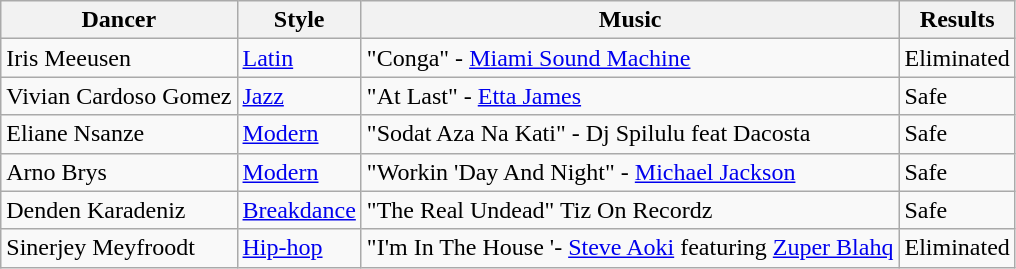<table Class = "wikitable">
<tr>
<th>Dancer</th>
<th>Style</th>
<th>Music</th>
<th>Results</th>
</tr>
<tr>
<td>Iris Meeusen</td>
<td><a href='#'>Latin</a></td>
<td>"Conga" - <a href='#'>Miami Sound Machine</a></td>
<td>Eliminated</td>
</tr>
<tr>
<td>Vivian Cardoso Gomez</td>
<td><a href='#'>Jazz</a></td>
<td>"At Last" - <a href='#'>Etta James</a></td>
<td>Safe</td>
</tr>
<tr>
<td>Eliane Nsanze</td>
<td><a href='#'>Modern</a></td>
<td>"Sodat Aza Na Kati" - Dj Spilulu feat Dacosta</td>
<td>Safe</td>
</tr>
<tr>
<td>Arno Brys</td>
<td><a href='#'>Modern</a></td>
<td>"Workin 'Day And Night" - <a href='#'>Michael Jackson</a></td>
<td>Safe</td>
</tr>
<tr>
<td>Denden Karadeniz</td>
<td><a href='#'>Breakdance</a></td>
<td>"The Real Undead" Tiz On Recordz</td>
<td>Safe</td>
</tr>
<tr>
<td>Sinerjey Meyfroodt</td>
<td><a href='#'>Hip-hop</a></td>
<td>"I'm In The House '- <a href='#'>Steve Aoki</a> featuring <a href='#'>Zuper Blahq</a></td>
<td>Eliminated</td>
</tr>
</table>
